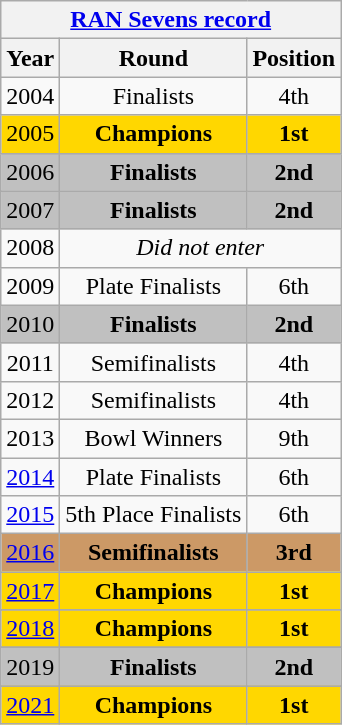<table class="wikitable" style="text-align: center;">
<tr>
<th colspan=10><a href='#'>RAN Sevens record</a></th>
</tr>
<tr>
<th>Year</th>
<th>Round</th>
<th>Position</th>
</tr>
<tr>
<td> 2004</td>
<td>Finalists</td>
<td>4th</td>
</tr>
<tr bgcolor=gold>
<td> 2005</td>
<td><strong>Champions</strong></td>
<td><strong>1st</strong></td>
</tr>
<tr bgcolor=silver>
<td> 2006</td>
<td><strong>Finalists</strong></td>
<td><strong>2nd</strong></td>
</tr>
<tr bgcolor=silver>
<td> 2007</td>
<td><strong>Finalists</strong></td>
<td><strong>2nd</strong></td>
</tr>
<tr>
<td> 2008</td>
<td colspan=2><em>Did not enter</em></td>
</tr>
<tr>
<td> 2009</td>
<td>Plate Finalists</td>
<td>6th</td>
</tr>
<tr bgcolor=silver>
<td> 2010</td>
<td><strong>Finalists</strong></td>
<td><strong>2nd</strong></td>
</tr>
<tr>
<td> 2011</td>
<td>Semifinalists</td>
<td>4th</td>
</tr>
<tr>
<td> 2012</td>
<td>Semifinalists</td>
<td>4th</td>
</tr>
<tr>
<td> 2013</td>
<td>Bowl Winners</td>
<td>9th</td>
</tr>
<tr>
<td> <a href='#'>2014</a></td>
<td>Plate Finalists</td>
<td>6th</td>
</tr>
<tr>
<td> <a href='#'>2015</a></td>
<td>5th Place Finalists</td>
<td>6th</td>
</tr>
<tr bgcolor=cc9966>
<td> <a href='#'>2016</a></td>
<td><strong>Semifinalists</strong></td>
<td><strong>3rd</strong></td>
</tr>
<tr bgcolor=gold>
<td> <a href='#'>2017</a></td>
<td><strong>Champions</strong></td>
<td><strong>1st</strong></td>
</tr>
<tr>
</tr>
<tr bgcolor=gold>
<td> <a href='#'>2018</a></td>
<td><strong>Champions</strong></td>
<td><strong>1st</strong></td>
</tr>
<tr>
</tr>
<tr bgcolor=silver>
<td> 2019</td>
<td><strong>Finalists</strong></td>
<td><strong>2nd</strong></td>
</tr>
<tr>
</tr>
<tr bgcolor=gold>
<td> <a href='#'>2021</a></td>
<td><strong>Champions</strong></td>
<td><strong>1st</strong></td>
</tr>
</table>
